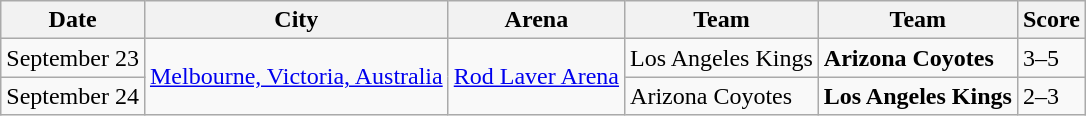<table class="wikitable">
<tr>
<th>Date</th>
<th>City</th>
<th>Arena</th>
<th>Team</th>
<th>Team</th>
<th>Score</th>
</tr>
<tr>
<td>September 23</td>
<td rowspan="2"><a href='#'>Melbourne, Victoria, Australia</a></td>
<td rowspan="2"><a href='#'>Rod Laver Arena</a></td>
<td>Los Angeles Kings</td>
<td><strong>Arizona Coyotes</strong></td>
<td>3–5</td>
</tr>
<tr>
<td>September 24</td>
<td>Arizona Coyotes</td>
<td><strong>Los Angeles Kings</strong></td>
<td>2–3</td>
</tr>
</table>
